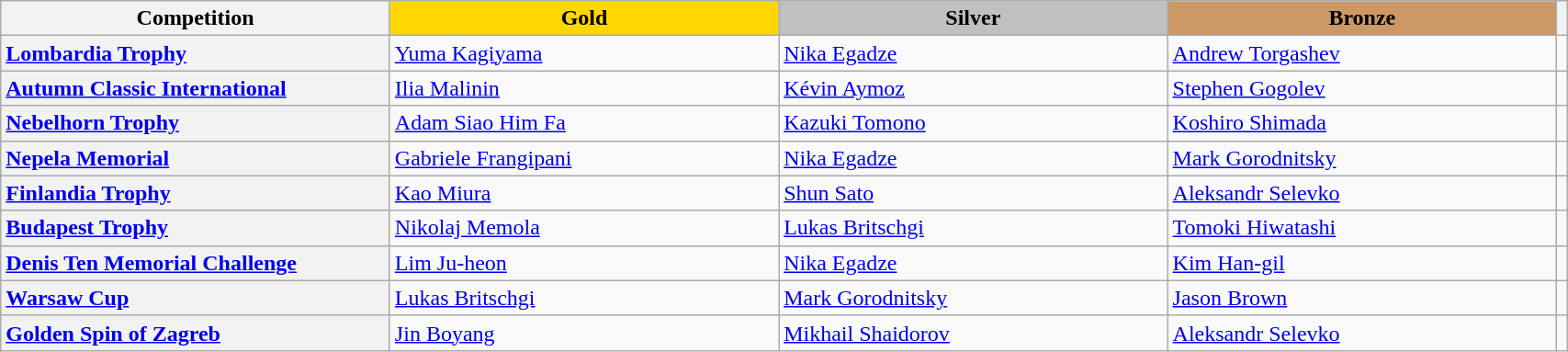<table class="wikitable unsortable" style="text-align:left; width:90%">
<tr>
<th scope="col" style="text-align:center; width:25%">Competition</th>
<td scope="col" style="text-align:center; width:25%; background:gold"><strong>Gold</strong></td>
<td scope="col" style="text-align:center; width:25%; background:silver"><strong>Silver</strong></td>
<td scope="col" style="text-align:center; width:25%; background:#c96"><strong>Bronze</strong></td>
<th scope="col" style="text-align:center"></th>
</tr>
<tr>
<th scope="row" style="text-align:left"> <a href='#'>Lombardia Trophy</a></th>
<td> <a href='#'>Yuma Kagiyama</a></td>
<td> <a href='#'>Nika Egadze</a></td>
<td> <a href='#'>Andrew Torgashev</a></td>
<td></td>
</tr>
<tr>
<th scope="row" style="text-align:left"> <a href='#'>Autumn Classic International</a></th>
<td> <a href='#'>Ilia Malinin</a></td>
<td> <a href='#'>Kévin Aymoz</a></td>
<td> <a href='#'>Stephen Gogolev</a></td>
<td></td>
</tr>
<tr>
<th scope="row" style="text-align:left"> <a href='#'>Nebelhorn Trophy</a></th>
<td> <a href='#'>Adam Siao Him Fa</a></td>
<td> <a href='#'>Kazuki Tomono</a></td>
<td> <a href='#'>Koshiro Shimada</a></td>
<td></td>
</tr>
<tr>
<th scope="row" style="text-align:left"> <a href='#'>Nepela Memorial</a></th>
<td> <a href='#'>Gabriele Frangipani</a></td>
<td> <a href='#'>Nika Egadze</a></td>
<td> <a href='#'>Mark Gorodnitsky</a></td>
<td></td>
</tr>
<tr>
<th scope="row" style="text-align:left"> <a href='#'>Finlandia Trophy</a></th>
<td> <a href='#'>Kao Miura</a></td>
<td> <a href='#'>Shun Sato</a></td>
<td> <a href='#'>Aleksandr Selevko</a></td>
<td></td>
</tr>
<tr>
<th scope="row" style="text-align:left"> <a href='#'>Budapest Trophy</a></th>
<td> <a href='#'>Nikolaj Memola</a></td>
<td> <a href='#'>Lukas Britschgi</a></td>
<td> <a href='#'>Tomoki Hiwatashi</a></td>
<td></td>
</tr>
<tr>
<th scope="row" style="text-align:left"> <a href='#'>Denis Ten Memorial Challenge</a></th>
<td> <a href='#'>Lim Ju-heon</a></td>
<td> <a href='#'>Nika Egadze</a></td>
<td> <a href='#'>Kim Han-gil</a></td>
<td></td>
</tr>
<tr>
<th scope="row" style="text-align:left"> <a href='#'>Warsaw Cup</a></th>
<td> <a href='#'>Lukas Britschgi</a></td>
<td> <a href='#'>Mark Gorodnitsky</a></td>
<td> <a href='#'>Jason Brown</a></td>
<td></td>
</tr>
<tr>
<th scope="row" style="text-align:left"> <a href='#'>Golden Spin of Zagreb</a></th>
<td> <a href='#'>Jin Boyang</a></td>
<td> <a href='#'>Mikhail Shaidorov</a></td>
<td> <a href='#'>Aleksandr Selevko</a></td>
<td></td>
</tr>
</table>
